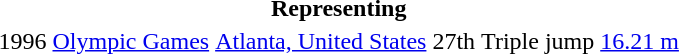<table>
<tr>
<th colspan="6">Representing </th>
</tr>
<tr>
<td>1996</td>
<td><a href='#'>Olympic Games</a></td>
<td><a href='#'>Atlanta, United States</a></td>
<td>27th</td>
<td>Triple jump</td>
<td><a href='#'>16.21 m</a></td>
</tr>
</table>
